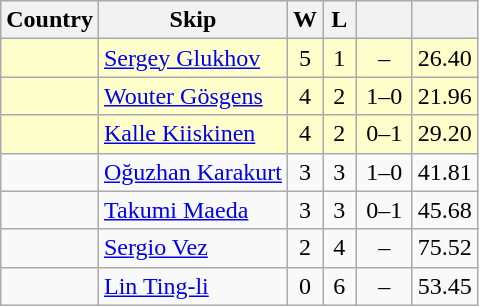<table class=wikitable style="text-align:center;">
<tr>
<th>Country</th>
<th>Skip</th>
<th width=15>W</th>
<th width=15>L</th>
<th width=30></th>
<th width=20></th>
</tr>
<tr bgcolor=#ffffcc>
<td style="text-align:left;"></td>
<td style="text-align:left;"><a href='#'>Sergey Glukhov</a></td>
<td>5</td>
<td>1</td>
<td>–</td>
<td>26.40</td>
</tr>
<tr bgcolor=#ffffcc>
<td style="text-align:left;"></td>
<td style="text-align:left;"><a href='#'>Wouter Gösgens</a></td>
<td>4</td>
<td>2</td>
<td>1–0</td>
<td>21.96</td>
</tr>
<tr bgcolor=#ffffcc>
<td style="text-align:left;"></td>
<td style="text-align:left;"><a href='#'>Kalle Kiiskinen</a></td>
<td>4</td>
<td>2</td>
<td>0–1</td>
<td>29.20</td>
</tr>
<tr>
<td style="text-align:left;"></td>
<td style="text-align:left;"><a href='#'>Oğuzhan Karakurt</a></td>
<td>3</td>
<td>3</td>
<td>1–0</td>
<td>41.81</td>
</tr>
<tr>
<td style="text-align:left;"></td>
<td style="text-align:left;"><a href='#'>Takumi Maeda</a></td>
<td>3</td>
<td>3</td>
<td>0–1</td>
<td>45.68</td>
</tr>
<tr>
<td style="text-align:left;"></td>
<td style="text-align:left;"><a href='#'>Sergio Vez</a></td>
<td>2</td>
<td>4</td>
<td>–</td>
<td>75.52</td>
</tr>
<tr>
<td style="text-align:left;"></td>
<td style="text-align:left;"><a href='#'>Lin Ting-li</a></td>
<td>0</td>
<td>6</td>
<td>–</td>
<td>53.45</td>
</tr>
</table>
